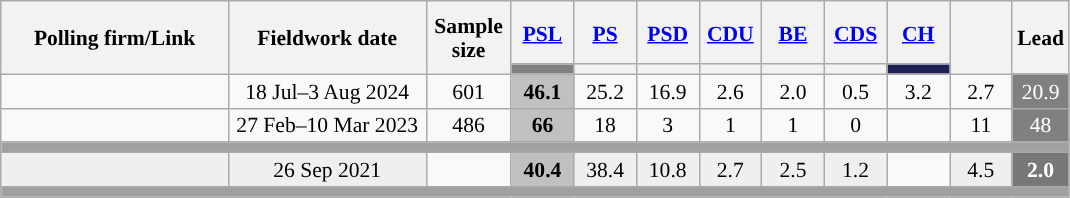<table class="wikitable sortable mw-datatable" style="text-align:center;font-size:90%;line-height:16px;">
<tr style="height:42px;">
<th style="width:145px;" rowspan="2">Polling firm/Link</th>
<th style="width:125px;" rowspan="2">Fieldwork date</th>
<th class="unsortable" style="width:50px;" rowspan="2">Sample size</th>
<th class="unsortable" style="width:35px;"><a href='#'>PSL</a></th>
<th class="unsortable" style="width:35px;"><a href='#'>PS</a></th>
<th class="unsortable" style="width:35px;"><a href='#'>PSD</a></th>
<th class="unsortable" style="width:35px;"><a href='#'>CDU</a></th>
<th class="unsortable" style="width:35px;"><a href='#'>BE</a></th>
<th class="unsortable" style="width:35px;"><a href='#'>CDS</a></th>
<th class="unsortable" style="width:35px;"><a href='#'>CH</a></th>
<th class="unsortable" style="width:35px;" rowspan="2"></th>
<th class="unsortable" style="width:30px;" rowspan="2">Lead</th>
</tr>
<tr>
<th class="unsortable" style="color:inherit;background:gray;"></th>
<th class="unsortable" style="color:inherit;background:"></th>
<th class="unsortable" style="color:inherit;background:"></th>
<th class="unsortable" style="color:inherit;background:"></th>
<th class="unsortable" style="color:inherit;background:"></th>
<th class="unsortable" style="color:inherit;background:"></th>
<th class="unsortable" style="color:inherit;background:#202056;"></th>
</tr>
<tr>
<td align="center"></td>
<td align="center">18 Jul–3 Aug 2024</td>
<td>601</td>
<td style="background:#C0C0C0"><strong>46.1</strong></td>
<td align="center">25.2</td>
<td align="center">16.9</td>
<td align="center">2.6</td>
<td align="center">2.0</td>
<td align="center">0.5</td>
<td align="center">3.2</td>
<td align="center">2.7</td>
<td style="background:gray; color:white;">20.9</td>
</tr>
<tr>
<td align="center"></td>
<td align="center">27 Feb–10 Mar 2023</td>
<td>486</td>
<td style="background:#C0C0C0"><strong>66</strong></td>
<td align="center">18</td>
<td align="center">3</td>
<td align="center">1</td>
<td align="center">1</td>
<td align="center">0</td>
<td></td>
<td align="center">11</td>
<td style="background:gray; color:white;">48</td>
</tr>
<tr>
<td colspan="16" style="background:#A0A0A0"></td>
</tr>
<tr>
<td style="background:#EFEFEF;"><strong></strong></td>
<td style="background:#EFEFEF;" data-sort-value="2019-10-06">26 Sep 2021</td>
<td></td>
<td style="background:#C0C0C0"><strong>40.4</strong><br></td>
<td style="background:#EFEFEF;">38.4<br></td>
<td style="background:#EFEFEF;">10.8<br></td>
<td style="background:#EFEFEF;">2.7<br></td>
<td style="background:#EFEFEF;">2.5<br></td>
<td style="background:#EFEFEF;">1.2<br></td>
<td></td>
<td style="background:#EFEFEF;">4.5</td>
<td style="background:#777777; color:white;"><strong>2.0</strong></td>
</tr>
<tr>
<td colspan="16" style="background:#A0A0A0"></td>
</tr>
</table>
